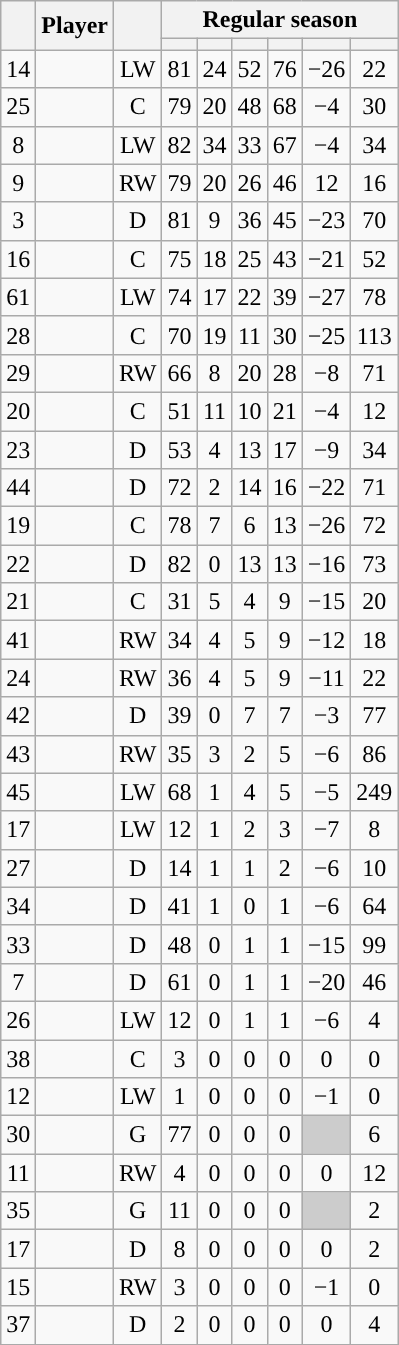<table class="wikitable sortable plainrowheaders" style="text-align:center;">
<tr>
<th scope="col" data-sort-type="number" rowspan="2"></th>
<th scope="col" rowspan="2">Player</th>
<th scope="col" rowspan="2"></th>
<th scope=colgroup colspan=6>Regular season</th>
</tr>
<tr>
<th scope="col" data-sort-type="number"></th>
<th scope="col" data-sort-type="number"></th>
<th scope="col" data-sort-type="number"></th>
<th scope="col" data-sort-type="number"></th>
<th scope="col" data-sort-type="number"></th>
<th scope="col" data-sort-type="number"></th>
</tr>
<tr>
<td scope="row">14</td>
<td align="left"></td>
<td>LW</td>
<td>81</td>
<td>24</td>
<td>52</td>
<td>76</td>
<td>−26</td>
<td>22</td>
</tr>
<tr>
<td scope="row">25</td>
<td align="left"></td>
<td>C</td>
<td>79</td>
<td>20</td>
<td>48</td>
<td>68</td>
<td>−4</td>
<td>30</td>
</tr>
<tr>
<td scope="row">8</td>
<td align="left"></td>
<td>LW</td>
<td>82</td>
<td>34</td>
<td>33</td>
<td>67</td>
<td>−4</td>
<td>34</td>
</tr>
<tr>
<td scope="row">9</td>
<td align="left"></td>
<td>RW</td>
<td>79</td>
<td>20</td>
<td>26</td>
<td>46</td>
<td>12</td>
<td>16</td>
</tr>
<tr>
<td scope="row">3</td>
<td align="left"></td>
<td>D</td>
<td>81</td>
<td>9</td>
<td>36</td>
<td>45</td>
<td>−23</td>
<td>70</td>
</tr>
<tr>
<td scope="row">16</td>
<td align="left"></td>
<td>C</td>
<td>75</td>
<td>18</td>
<td>25</td>
<td>43</td>
<td>−21</td>
<td>52</td>
</tr>
<tr>
<td scope="row">61</td>
<td align="left"></td>
<td>LW</td>
<td>74</td>
<td>17</td>
<td>22</td>
<td>39</td>
<td>−27</td>
<td>78</td>
</tr>
<tr>
<td scope="row">28</td>
<td align="left"></td>
<td>C</td>
<td>70</td>
<td>19</td>
<td>11</td>
<td>30</td>
<td>−25</td>
<td>113</td>
</tr>
<tr>
<td scope="row">29</td>
<td align="left"></td>
<td>RW</td>
<td>66</td>
<td>8</td>
<td>20</td>
<td>28</td>
<td>−8</td>
<td>71</td>
</tr>
<tr>
<td scope="row">20</td>
<td align="left"></td>
<td>C</td>
<td>51</td>
<td>11</td>
<td>10</td>
<td>21</td>
<td>−4</td>
<td>12</td>
</tr>
<tr>
<td scope="row">23</td>
<td align="left"></td>
<td>D</td>
<td>53</td>
<td>4</td>
<td>13</td>
<td>17</td>
<td>−9</td>
<td>34</td>
</tr>
<tr>
<td scope="row">44</td>
<td align="left"></td>
<td>D</td>
<td>72</td>
<td>2</td>
<td>14</td>
<td>16</td>
<td>−22</td>
<td>71</td>
</tr>
<tr>
<td scope="row">19</td>
<td align="left"></td>
<td>C</td>
<td>78</td>
<td>7</td>
<td>6</td>
<td>13</td>
<td>−26</td>
<td>72</td>
</tr>
<tr>
<td scope="row">22</td>
<td align="left"></td>
<td>D</td>
<td>82</td>
<td>0</td>
<td>13</td>
<td>13</td>
<td>−16</td>
<td>73</td>
</tr>
<tr>
<td scope="row">21</td>
<td align="left"></td>
<td>C</td>
<td>31</td>
<td>5</td>
<td>4</td>
<td>9</td>
<td>−15</td>
<td>20</td>
</tr>
<tr>
<td scope="row">41</td>
<td align="left"></td>
<td>RW</td>
<td>34</td>
<td>4</td>
<td>5</td>
<td>9</td>
<td>−12</td>
<td>18</td>
</tr>
<tr>
<td scope="row">24</td>
<td align="left"></td>
<td>RW</td>
<td>36</td>
<td>4</td>
<td>5</td>
<td>9</td>
<td>−11</td>
<td>22</td>
</tr>
<tr>
<td scope="row">42</td>
<td align="left"></td>
<td>D</td>
<td>39</td>
<td>0</td>
<td>7</td>
<td>7</td>
<td>−3</td>
<td>77</td>
</tr>
<tr>
<td scope="row">43</td>
<td align="left"></td>
<td>RW</td>
<td>35</td>
<td>3</td>
<td>2</td>
<td>5</td>
<td>−6</td>
<td>86</td>
</tr>
<tr>
<td scope="row">45</td>
<td align="left"></td>
<td>LW</td>
<td>68</td>
<td>1</td>
<td>4</td>
<td>5</td>
<td>−5</td>
<td>249</td>
</tr>
<tr>
<td scope="row">17</td>
<td align="left"></td>
<td>LW</td>
<td>12</td>
<td>1</td>
<td>2</td>
<td>3</td>
<td>−7</td>
<td>8</td>
</tr>
<tr>
<td scope="row">27</td>
<td align="left"></td>
<td>D</td>
<td>14</td>
<td>1</td>
<td>1</td>
<td>2</td>
<td>−6</td>
<td>10</td>
</tr>
<tr>
<td scope="row">34</td>
<td align="left"></td>
<td>D</td>
<td>41</td>
<td>1</td>
<td>0</td>
<td>1</td>
<td>−6</td>
<td>64</td>
</tr>
<tr>
<td scope="row">33</td>
<td align="left"></td>
<td>D</td>
<td>48</td>
<td>0</td>
<td>1</td>
<td>1</td>
<td>−15</td>
<td>99</td>
</tr>
<tr>
<td scope="row">7</td>
<td align="left"></td>
<td>D</td>
<td>61</td>
<td>0</td>
<td>1</td>
<td>1</td>
<td>−20</td>
<td>46</td>
</tr>
<tr>
<td scope="row">26</td>
<td align="left"></td>
<td>LW</td>
<td>12</td>
<td>0</td>
<td>1</td>
<td>1</td>
<td>−6</td>
<td>4</td>
</tr>
<tr>
<td scope="row">38</td>
<td align="left"></td>
<td>C</td>
<td>3</td>
<td>0</td>
<td>0</td>
<td>0</td>
<td>0</td>
<td>0</td>
</tr>
<tr>
<td scope="row">12</td>
<td align="left"></td>
<td>LW</td>
<td>1</td>
<td>0</td>
<td>0</td>
<td>0</td>
<td>−1</td>
<td>0</td>
</tr>
<tr>
<td scope="row">30</td>
<td align="left"></td>
<td>G</td>
<td>77</td>
<td>0</td>
<td>0</td>
<td>0</td>
<td style="background:#ccc"></td>
<td>6</td>
</tr>
<tr>
<td scope="row">11</td>
<td align="left"></td>
<td>RW</td>
<td>4</td>
<td>0</td>
<td>0</td>
<td>0</td>
<td>0</td>
<td>12</td>
</tr>
<tr>
<td scope="row">35</td>
<td align="left"></td>
<td>G</td>
<td>11</td>
<td>0</td>
<td>0</td>
<td>0</td>
<td style="background:#ccc"></td>
<td>2</td>
</tr>
<tr>
<td scope="row">17</td>
<td align="left"></td>
<td>D</td>
<td>8</td>
<td>0</td>
<td>0</td>
<td>0</td>
<td>0</td>
<td>2</td>
</tr>
<tr>
<td scope="row">15</td>
<td align="left"></td>
<td>RW</td>
<td>3</td>
<td>0</td>
<td>0</td>
<td>0</td>
<td>−1</td>
<td>0</td>
</tr>
<tr>
<td scope="row">37</td>
<td align="left"></td>
<td>D</td>
<td>2</td>
<td>0</td>
<td>0</td>
<td>0</td>
<td>0</td>
<td>4</td>
</tr>
</table>
